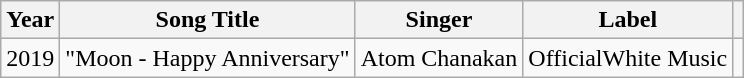<table class="wikitable sortable plainrowheaders">
<tr>
<th scope="col">Year</th>
<th scope="col">Song Title</th>
<th scope="col">Singer</th>
<th scope="col" class="unsortable">Label</th>
<th scope="col" class="unsortable"></th>
</tr>
<tr>
<td>2019</td>
<td>"Moon - Happy Anniversary"</td>
<td>Atom Chanakan</td>
<td>OfficialWhite Music</td>
<td></td>
</tr>
</table>
